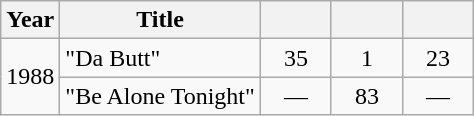<table class="wikitable">
<tr>
<th>Year</th>
<th>Title</th>
<th width="40"></th>
<th width="40"></th>
<th width="40"></th>
</tr>
<tr>
<td rowspan="3">1988</td>
<td>"Da Butt"</td>
<td align="center">35</td>
<td align="center">1</td>
<td align="center">23</td>
</tr>
<tr>
<td>"Be Alone Tonight"</td>
<td align="center">—</td>
<td align="center">83</td>
<td align="center">—</td>
</tr>
</table>
